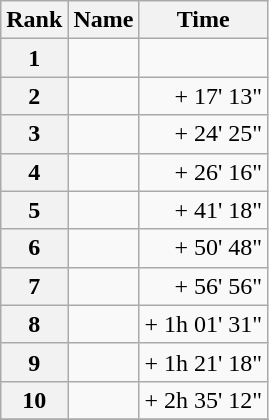<table class="wikitable">
<tr>
<th>Rank</th>
<th>Name</th>
<th>Time</th>
</tr>
<tr>
<th style="text-align:center">1</th>
<td></td>
<td align="right"></td>
</tr>
<tr>
<th style="text-align:center">2</th>
<td></td>
<td align="right">+ 17' 13"</td>
</tr>
<tr>
<th style="text-align:center">3</th>
<td></td>
<td align="right">+ 24' 25"</td>
</tr>
<tr>
<th style="text-align:center">4</th>
<td></td>
<td align="right">+ 26' 16"</td>
</tr>
<tr>
<th style="text-align:center">5</th>
<td></td>
<td align="right">+ 41' 18"</td>
</tr>
<tr>
<th style="text-align:center">6</th>
<td></td>
<td align="right">+ 50' 48"</td>
</tr>
<tr>
<th style="text-align:center">7</th>
<td></td>
<td align="right">+ 56' 56"</td>
</tr>
<tr>
<th style="text-align:center">8</th>
<td></td>
<td align="right">+ 1h 01' 31"</td>
</tr>
<tr>
<th style="text-align:center">9</th>
<td></td>
<td align="right">+ 1h 21' 18"</td>
</tr>
<tr>
<th style="text-align:center">10</th>
<td></td>
<td align="right">+ 2h 35' 12"</td>
</tr>
<tr>
</tr>
</table>
